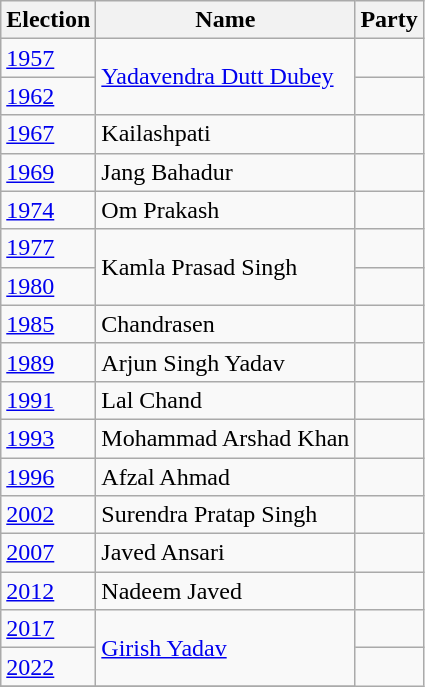<table class="wikitable">
<tr>
<th>Election</th>
<th>Name</th>
<th colspan="2">Party</th>
</tr>
<tr>
<td><a href='#'>1957</a></td>
<td rowspan="2"><a href='#'>Yadavendra Dutt Dubey</a></td>
<td></td>
</tr>
<tr>
<td><a href='#'>1962</a></td>
</tr>
<tr>
<td><a href='#'>1967</a></td>
<td>Kailashpati</td>
<td></td>
</tr>
<tr>
<td><a href='#'>1969</a></td>
<td>Jang Bahadur</td>
<td></td>
</tr>
<tr>
<td><a href='#'>1974</a></td>
<td>Om Prakash</td>
<td></td>
</tr>
<tr>
<td><a href='#'>1977</a></td>
<td rowspan="2">Kamla Prasad Singh</td>
</tr>
<tr>
<td><a href='#'>1980</a></td>
<td></td>
</tr>
<tr>
<td><a href='#'>1985</a></td>
<td>Chandrasen</td>
<td></td>
</tr>
<tr>
<td><a href='#'>1989</a></td>
<td>Arjun Singh Yadav</td>
<td></td>
</tr>
<tr>
<td><a href='#'>1991</a></td>
<td>Lal Chand</td>
<td></td>
</tr>
<tr>
<td><a href='#'>1993</a></td>
<td>Mohammad Arshad Khan</td>
<td></td>
</tr>
<tr>
<td><a href='#'>1996</a></td>
<td>Afzal Ahmad</td>
<td></td>
</tr>
<tr>
<td><a href='#'>2002</a></td>
<td>Surendra Pratap Singh</td>
<td></td>
</tr>
<tr>
<td><a href='#'>2007</a></td>
<td>Javed Ansari</td>
<td></td>
</tr>
<tr>
<td><a href='#'>2012</a></td>
<td>Nadeem Javed</td>
<td></td>
</tr>
<tr>
<td><a href='#'>2017</a></td>
<td rowspan="2"><a href='#'>Girish Yadav</a></td>
<td></td>
</tr>
<tr>
<td><a href='#'>2022</a></td>
</tr>
<tr>
</tr>
</table>
